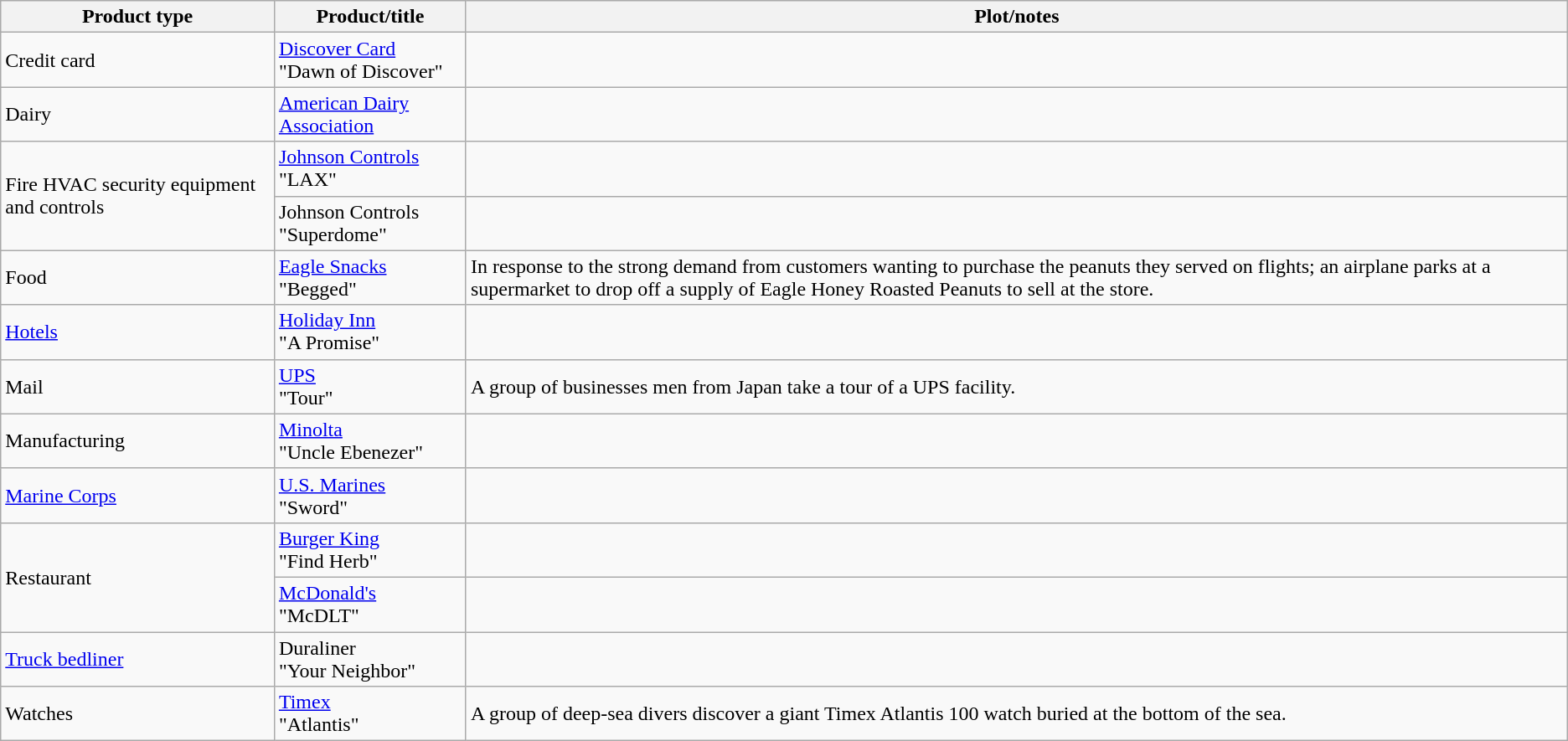<table class="wikitable">
<tr>
<th>Product type</th>
<th>Product/title</th>
<th>Plot/notes</th>
</tr>
<tr>
<td>Credit card</td>
<td><a href='#'>Discover Card</a><br>"Dawn of Discover"</td>
<td></td>
</tr>
<tr>
<td>Dairy</td>
<td><a href='#'>American Dairy Association</a></td>
<td></td>
</tr>
<tr>
<td rowspan="2">Fire HVAC security equipment and controls</td>
<td><a href='#'>Johnson Controls</a><br>"LAX"</td>
<td></td>
</tr>
<tr>
<td>Johnson Controls<br>"Superdome"</td>
<td></td>
</tr>
<tr>
<td>Food</td>
<td><a href='#'>Eagle Snacks</a><br>"Begged"</td>
<td>In response to the strong demand from customers wanting to purchase the peanuts they served on flights; an airplane parks at a supermarket to drop off a supply of Eagle Honey Roasted Peanuts to sell at the store.</td>
</tr>
<tr>
<td><a href='#'>Hotels</a></td>
<td><a href='#'>Holiday Inn</a><br>"A Promise"</td>
<td></td>
</tr>
<tr>
<td>Mail</td>
<td><a href='#'>UPS</a><br>"Tour"</td>
<td>A group of businesses men from Japan take a tour of a UPS facility.</td>
</tr>
<tr>
<td>Manufacturing</td>
<td><a href='#'>Minolta</a><br>"Uncle Ebenezer"</td>
<td></td>
</tr>
<tr>
<td><a href='#'>Marine Corps</a></td>
<td><a href='#'>U.S. Marines</a><br>"Sword"</td>
<td></td>
</tr>
<tr>
<td rowspan="2">Restaurant</td>
<td><a href='#'>Burger King</a><br>"Find Herb"</td>
<td></td>
</tr>
<tr>
<td><a href='#'>McDonald's</a><br>"McDLT"</td>
<td></td>
</tr>
<tr>
<td><a href='#'>Truck bedliner</a></td>
<td>Duraliner<br>"Your Neighbor"</td>
<td></td>
</tr>
<tr>
<td>Watches</td>
<td><a href='#'>Timex</a><br>"Atlantis"</td>
<td>A group of deep-sea divers discover a giant Timex Atlantis 100 watch buried at the bottom of the sea.</td>
</tr>
</table>
